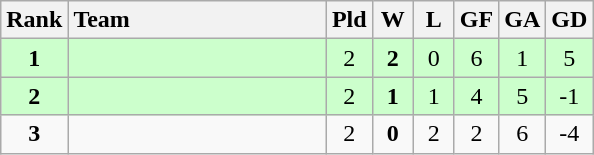<table class="wikitable" style="text-align: center;">
<tr>
<th width=30>Rank</th>
<th width=165 style="text-align:left;">Team</th>
<th width=20>Pld</th>
<th width=20>W</th>
<th width=20>L</th>
<th width=20>GF</th>
<th width=20>GA</th>
<th width=20>GD</th>
</tr>
<tr style="background:#ccffcc;">
<td><strong>1</strong></td>
<td style="text-align:left;"></td>
<td>2</td>
<td><strong>2</strong></td>
<td>0</td>
<td>6</td>
<td>1</td>
<td>5</td>
</tr>
<tr style="background:#ccffcc;">
<td><strong>2</strong></td>
<td style="text-align:left;"></td>
<td>2</td>
<td><strong>1</strong></td>
<td>1</td>
<td>4</td>
<td>5</td>
<td>-1</td>
</tr>
<tr>
<td><strong>3</strong></td>
<td style="text-align:left;"></td>
<td>2</td>
<td><strong>0</strong></td>
<td>2</td>
<td>2</td>
<td>6</td>
<td>-4</td>
</tr>
</table>
